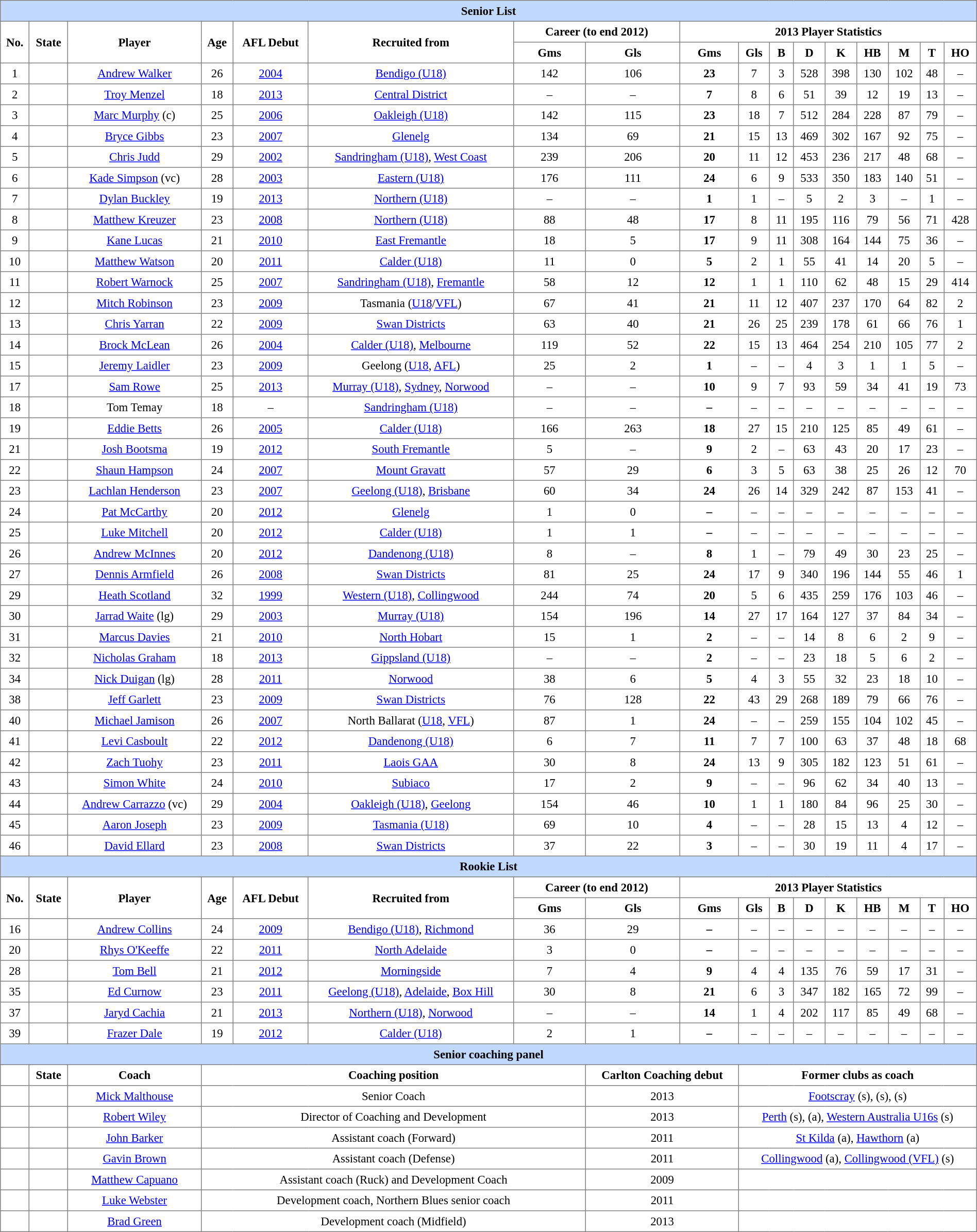<table border="1" cellpadding="4" cellspacing="0"  style="text-align:center; font-size:95%; border-collapse:collapse; width:100%;">
<tr style="background:#C1D8FF; text-align:center;">
<th colspan="17">Senior List</th>
</tr>
<tr>
<td rowspan="2"><strong>No. </strong></td>
<td rowspan="2"><strong>State</strong></td>
<td rowspan="2"><strong>Player </strong></td>
<td rowspan="2"><strong>Age </strong></td>
<td rowspan="2"><strong>AFL Debut </strong></td>
<td rowspan="2"><strong>Recruited from </strong></td>
<td colspan="2"><strong>Career (to end 2012) </strong></td>
<td colspan="9"><strong>2013 Player Statistics</strong></td>
</tr>
<tr>
<th>Gms</th>
<th>Gls</th>
<th>Gms</th>
<th>Gls</th>
<th>B</th>
<th>D</th>
<th>K</th>
<th>HB</th>
<th>M</th>
<th>T</th>
<th>HO</th>
</tr>
<tr>
<td>1</td>
<td></td>
<td><a href='#'>Andrew Walker</a></td>
<td>26</td>
<td><a href='#'>2004</a></td>
<td><a href='#'>Bendigo (U18)</a></td>
<td>142</td>
<td>106</td>
<td><strong>23</strong></td>
<td>7</td>
<td>3</td>
<td>528</td>
<td>398</td>
<td>130</td>
<td>102</td>
<td>48</td>
<td>–</td>
</tr>
<tr>
<td>2</td>
<td></td>
<td><a href='#'>Troy Menzel</a></td>
<td>18</td>
<td><a href='#'>2013</a></td>
<td><a href='#'>Central District</a></td>
<td>–</td>
<td>–</td>
<td><strong>7</strong></td>
<td>8</td>
<td>6</td>
<td>51</td>
<td>39</td>
<td>12</td>
<td>19</td>
<td>13</td>
<td>–</td>
</tr>
<tr>
<td>3</td>
<td></td>
<td><a href='#'>Marc Murphy</a> (c)</td>
<td>25</td>
<td><a href='#'>2006</a></td>
<td><a href='#'>Oakleigh (U18)</a></td>
<td>142</td>
<td>115</td>
<td><strong>23</strong></td>
<td>18</td>
<td>7</td>
<td>512</td>
<td>284</td>
<td>228</td>
<td>87</td>
<td>79</td>
<td>–</td>
</tr>
<tr>
<td>4</td>
<td></td>
<td><a href='#'>Bryce Gibbs</a></td>
<td>23</td>
<td><a href='#'>2007</a></td>
<td><a href='#'>Glenelg</a></td>
<td>134</td>
<td>69</td>
<td><strong>21</strong></td>
<td>15</td>
<td>13</td>
<td>469</td>
<td>302</td>
<td>167</td>
<td>92</td>
<td>75</td>
<td>–</td>
</tr>
<tr>
<td>5</td>
<td></td>
<td><a href='#'>Chris Judd</a></td>
<td>29</td>
<td><a href='#'>2002</a></td>
<td><a href='#'>Sandringham (U18)</a>, <a href='#'>West Coast</a></td>
<td>239</td>
<td>206</td>
<td><strong>20</strong></td>
<td>11</td>
<td>12</td>
<td>453</td>
<td>236</td>
<td>217</td>
<td>48</td>
<td>68</td>
<td>–</td>
</tr>
<tr>
<td>6</td>
<td></td>
<td><a href='#'>Kade Simpson</a> (vc)</td>
<td>28</td>
<td><a href='#'>2003</a></td>
<td><a href='#'>Eastern (U18)</a></td>
<td>176</td>
<td>111</td>
<td><strong>24</strong></td>
<td>6</td>
<td>9</td>
<td>533</td>
<td>350</td>
<td>183</td>
<td>140</td>
<td>51</td>
<td>–</td>
</tr>
<tr>
<td>7</td>
<td></td>
<td><a href='#'>Dylan Buckley</a></td>
<td>19</td>
<td><a href='#'>2013</a></td>
<td><a href='#'>Northern (U18)</a></td>
<td>–</td>
<td>–</td>
<td><strong>1</strong></td>
<td>1</td>
<td>–</td>
<td>5</td>
<td>2</td>
<td>3</td>
<td>–</td>
<td>1</td>
<td>–</td>
</tr>
<tr>
<td>8</td>
<td></td>
<td><a href='#'>Matthew Kreuzer</a></td>
<td>23</td>
<td><a href='#'>2008</a></td>
<td><a href='#'>Northern (U18)</a></td>
<td>88</td>
<td>48</td>
<td><strong>17</strong></td>
<td>8</td>
<td>11</td>
<td>195</td>
<td>116</td>
<td>79</td>
<td>56</td>
<td>71</td>
<td>428</td>
</tr>
<tr>
<td>9</td>
<td></td>
<td><a href='#'>Kane Lucas</a></td>
<td>21</td>
<td><a href='#'>2010</a></td>
<td><a href='#'>East Fremantle</a></td>
<td>18</td>
<td>5</td>
<td><strong>17</strong></td>
<td>9</td>
<td>11</td>
<td>308</td>
<td>164</td>
<td>144</td>
<td>75</td>
<td>36</td>
<td>–</td>
</tr>
<tr>
<td>10</td>
<td></td>
<td><a href='#'>Matthew Watson</a></td>
<td>20</td>
<td><a href='#'>2011</a></td>
<td><a href='#'>Calder (U18)</a></td>
<td>11</td>
<td>0</td>
<td><strong>5</strong></td>
<td>2</td>
<td>1</td>
<td>55</td>
<td>41</td>
<td>14</td>
<td>20</td>
<td>5</td>
<td>–</td>
</tr>
<tr>
<td>11</td>
<td></td>
<td><a href='#'>Robert Warnock</a></td>
<td>25</td>
<td><a href='#'>2007</a></td>
<td><a href='#'>Sandringham (U18)</a>, <a href='#'>Fremantle</a></td>
<td>58</td>
<td>12</td>
<td><strong>12</strong></td>
<td>1</td>
<td>1</td>
<td>110</td>
<td>62</td>
<td>48</td>
<td>15</td>
<td>29</td>
<td>414</td>
</tr>
<tr>
<td>12</td>
<td></td>
<td><a href='#'>Mitch Robinson</a></td>
<td>23</td>
<td><a href='#'>2009</a></td>
<td>Tasmania (<a href='#'>U18</a>/<a href='#'>VFL</a>)</td>
<td>67</td>
<td>41</td>
<td><strong>21</strong></td>
<td>11</td>
<td>12</td>
<td>407</td>
<td>237</td>
<td>170</td>
<td>64</td>
<td>82</td>
<td>2</td>
</tr>
<tr>
<td>13</td>
<td></td>
<td><a href='#'>Chris Yarran</a></td>
<td>22</td>
<td><a href='#'>2009</a></td>
<td><a href='#'>Swan Districts</a></td>
<td>63</td>
<td>40</td>
<td><strong>21</strong></td>
<td>26</td>
<td>25</td>
<td>239</td>
<td>178</td>
<td>61</td>
<td>66</td>
<td>76</td>
<td>1</td>
</tr>
<tr>
<td>14</td>
<td></td>
<td><a href='#'>Brock McLean</a></td>
<td>26</td>
<td><a href='#'>2004</a></td>
<td><a href='#'>Calder (U18)</a>, <a href='#'>Melbourne</a></td>
<td>119</td>
<td>52</td>
<td><strong>22</strong></td>
<td>15</td>
<td>13</td>
<td>464</td>
<td>254</td>
<td>210</td>
<td>105</td>
<td>77</td>
<td>2</td>
</tr>
<tr>
<td>15</td>
<td></td>
<td><a href='#'>Jeremy Laidler</a></td>
<td>23</td>
<td><a href='#'>2009</a></td>
<td>Geelong (<a href='#'>U18</a>, <a href='#'>AFL</a>)</td>
<td>25</td>
<td>2</td>
<td><strong>1</strong></td>
<td>–</td>
<td>–</td>
<td>4</td>
<td>3</td>
<td>1</td>
<td>1</td>
<td>5</td>
<td>–</td>
</tr>
<tr>
<td>17</td>
<td></td>
<td><a href='#'>Sam Rowe</a></td>
<td>25</td>
<td><a href='#'>2013</a></td>
<td><a href='#'>Murray (U18)</a>, <a href='#'>Sydney</a>, <a href='#'>Norwood</a></td>
<td>–</td>
<td>–</td>
<td><strong>10</strong></td>
<td>9</td>
<td>7</td>
<td>93</td>
<td>59</td>
<td>34</td>
<td>41</td>
<td>19</td>
<td>73</td>
</tr>
<tr>
<td>18</td>
<td></td>
<td>Tom Temay</td>
<td>18</td>
<td>–</td>
<td><a href='#'>Sandringham (U18)</a></td>
<td>–</td>
<td>–</td>
<td><strong>–</strong></td>
<td>–</td>
<td>–</td>
<td>–</td>
<td>–</td>
<td>–</td>
<td>–</td>
<td>–</td>
<td>–</td>
</tr>
<tr>
<td>19</td>
<td></td>
<td><a href='#'>Eddie Betts</a></td>
<td>26</td>
<td><a href='#'>2005</a></td>
<td><a href='#'>Calder (U18)</a></td>
<td>166</td>
<td>263</td>
<td><strong>18</strong></td>
<td>27</td>
<td>15</td>
<td>210</td>
<td>125</td>
<td>85</td>
<td>49</td>
<td>61</td>
<td>–</td>
</tr>
<tr>
<td>21</td>
<td></td>
<td><a href='#'>Josh Bootsma</a></td>
<td>19</td>
<td><a href='#'>2012</a></td>
<td><a href='#'>South Fremantle</a></td>
<td>5</td>
<td>–</td>
<td><strong>9</strong></td>
<td>2</td>
<td>–</td>
<td>63</td>
<td>43</td>
<td>20</td>
<td>17</td>
<td>23</td>
<td>–</td>
</tr>
<tr>
<td>22</td>
<td></td>
<td><a href='#'>Shaun Hampson</a></td>
<td>24</td>
<td><a href='#'>2007</a></td>
<td><a href='#'>Mount Gravatt</a></td>
<td>57</td>
<td>29</td>
<td><strong>6</strong></td>
<td>3</td>
<td>5</td>
<td>63</td>
<td>38</td>
<td>25</td>
<td>26</td>
<td>12</td>
<td>70</td>
</tr>
<tr>
<td>23</td>
<td></td>
<td><a href='#'>Lachlan Henderson</a></td>
<td>23</td>
<td><a href='#'>2007</a></td>
<td><a href='#'>Geelong (U18)</a>, <a href='#'>Brisbane</a></td>
<td>60</td>
<td>34</td>
<td><strong>24</strong></td>
<td>26</td>
<td>14</td>
<td>329</td>
<td>242</td>
<td>87</td>
<td>153</td>
<td>41</td>
<td>–</td>
</tr>
<tr>
<td>24</td>
<td></td>
<td><a href='#'>Pat McCarthy</a></td>
<td>20</td>
<td><a href='#'>2012</a></td>
<td><a href='#'>Glenelg</a></td>
<td>1</td>
<td>0</td>
<td><strong>–</strong></td>
<td>–</td>
<td>–</td>
<td>–</td>
<td>–</td>
<td>–</td>
<td>–</td>
<td>–</td>
<td>–</td>
</tr>
<tr>
<td>25</td>
<td></td>
<td><a href='#'>Luke Mitchell</a></td>
<td>20</td>
<td><a href='#'>2012</a></td>
<td><a href='#'>Calder (U18)</a></td>
<td>1</td>
<td>1</td>
<td><strong>–</strong></td>
<td>–</td>
<td>–</td>
<td>–</td>
<td>–</td>
<td>–</td>
<td>–</td>
<td>–</td>
<td>–</td>
</tr>
<tr>
<td>26</td>
<td></td>
<td><a href='#'>Andrew McInnes</a></td>
<td>20</td>
<td><a href='#'>2012</a></td>
<td><a href='#'>Dandenong (U18)</a></td>
<td>8</td>
<td>–</td>
<td><strong>8</strong></td>
<td>1</td>
<td>–</td>
<td>79</td>
<td>49</td>
<td>30</td>
<td>23</td>
<td>25</td>
<td>–</td>
</tr>
<tr>
<td>27</td>
<td></td>
<td><a href='#'>Dennis Armfield</a></td>
<td>26</td>
<td><a href='#'>2008</a></td>
<td><a href='#'>Swan Districts</a></td>
<td>81</td>
<td>25</td>
<td><strong>24</strong></td>
<td>17</td>
<td>9</td>
<td>340</td>
<td>196</td>
<td>144</td>
<td>55</td>
<td>46</td>
<td>1</td>
</tr>
<tr>
<td>29</td>
<td></td>
<td><a href='#'>Heath Scotland</a></td>
<td>32</td>
<td><a href='#'>1999</a></td>
<td><a href='#'>Western (U18)</a>, <a href='#'>Collingwood</a></td>
<td>244</td>
<td>74</td>
<td><strong>20</strong></td>
<td>5</td>
<td>6</td>
<td>435</td>
<td>259</td>
<td>176</td>
<td>103</td>
<td>46</td>
<td>–</td>
</tr>
<tr>
<td>30</td>
<td></td>
<td><a href='#'>Jarrad Waite</a> (lg)</td>
<td>29</td>
<td><a href='#'>2003</a></td>
<td><a href='#'>Murray (U18)</a></td>
<td>154</td>
<td>196</td>
<td><strong>14</strong></td>
<td>27</td>
<td>17</td>
<td>164</td>
<td>127</td>
<td>37</td>
<td>84</td>
<td>34</td>
<td>–</td>
</tr>
<tr>
<td>31</td>
<td></td>
<td><a href='#'>Marcus Davies</a></td>
<td>21</td>
<td><a href='#'>2010</a></td>
<td><a href='#'>North Hobart</a></td>
<td>15</td>
<td>1</td>
<td><strong>2</strong></td>
<td>–</td>
<td>–</td>
<td>14</td>
<td>8</td>
<td>6</td>
<td>2</td>
<td>9</td>
<td>–</td>
</tr>
<tr>
<td>32</td>
<td></td>
<td><a href='#'>Nicholas Graham</a></td>
<td>18</td>
<td><a href='#'>2013</a></td>
<td><a href='#'>Gippsland (U18)</a></td>
<td>–</td>
<td>–</td>
<td><strong>2</strong></td>
<td>–</td>
<td>–</td>
<td>23</td>
<td>18</td>
<td>5</td>
<td>6</td>
<td>2</td>
<td>–</td>
</tr>
<tr>
<td>34</td>
<td></td>
<td><a href='#'>Nick Duigan</a> (lg)</td>
<td>28</td>
<td><a href='#'>2011</a></td>
<td><a href='#'>Norwood</a></td>
<td>38</td>
<td>6</td>
<td><strong>5</strong></td>
<td>4</td>
<td>3</td>
<td>55</td>
<td>32</td>
<td>23</td>
<td>18</td>
<td>10</td>
<td>–</td>
</tr>
<tr>
<td>38</td>
<td></td>
<td><a href='#'>Jeff Garlett</a></td>
<td>23</td>
<td><a href='#'>2009</a></td>
<td><a href='#'>Swan Districts</a></td>
<td>76</td>
<td>128</td>
<td><strong>22</strong></td>
<td>43</td>
<td>29</td>
<td>268</td>
<td>189</td>
<td>79</td>
<td>66</td>
<td>76</td>
<td>–</td>
</tr>
<tr>
<td>40</td>
<td></td>
<td><a href='#'>Michael Jamison</a></td>
<td>26</td>
<td><a href='#'>2007</a></td>
<td>North Ballarat (<a href='#'>U18</a>, <a href='#'>VFL</a>)</td>
<td>87</td>
<td>1</td>
<td><strong>24</strong></td>
<td>–</td>
<td>–</td>
<td>259</td>
<td>155</td>
<td>104</td>
<td>102</td>
<td>45</td>
<td>–</td>
</tr>
<tr>
<td>41</td>
<td></td>
<td><a href='#'>Levi Casboult</a></td>
<td>22</td>
<td><a href='#'>2012</a></td>
<td><a href='#'>Dandenong (U18)</a></td>
<td>6</td>
<td>7</td>
<td><strong>11</strong></td>
<td>7</td>
<td>7</td>
<td>100</td>
<td>63</td>
<td>37</td>
<td>48</td>
<td>18</td>
<td>68</td>
</tr>
<tr>
<td>42</td>
<td></td>
<td><a href='#'>Zach Tuohy</a></td>
<td>23</td>
<td><a href='#'>2011</a></td>
<td><a href='#'>Laois GAA</a></td>
<td>30</td>
<td>8</td>
<td><strong>24</strong></td>
<td>13</td>
<td>9</td>
<td>305</td>
<td>182</td>
<td>123</td>
<td>51</td>
<td>61</td>
<td>–</td>
</tr>
<tr>
<td>43</td>
<td></td>
<td><a href='#'>Simon White</a></td>
<td>24</td>
<td><a href='#'>2010</a></td>
<td><a href='#'>Subiaco</a></td>
<td>17</td>
<td>2</td>
<td><strong>9</strong></td>
<td>–</td>
<td>–</td>
<td>96</td>
<td>62</td>
<td>34</td>
<td>40</td>
<td>13</td>
<td>–</td>
</tr>
<tr>
<td>44</td>
<td></td>
<td><a href='#'>Andrew Carrazzo</a> (vc)</td>
<td>29</td>
<td><a href='#'>2004</a></td>
<td><a href='#'>Oakleigh (U18)</a>, <a href='#'>Geelong</a></td>
<td>154</td>
<td>46</td>
<td><strong>10</strong></td>
<td>1</td>
<td>1</td>
<td>180</td>
<td>84</td>
<td>96</td>
<td>25</td>
<td>30</td>
<td>–</td>
</tr>
<tr>
<td>45</td>
<td></td>
<td><a href='#'>Aaron Joseph</a></td>
<td>23</td>
<td><a href='#'>2009</a></td>
<td><a href='#'>Tasmania (U18)</a></td>
<td>69</td>
<td>10</td>
<td><strong>4</strong></td>
<td>–</td>
<td>–</td>
<td>28</td>
<td>15</td>
<td>13</td>
<td>4</td>
<td>12</td>
<td>–</td>
</tr>
<tr>
<td>46</td>
<td></td>
<td><a href='#'>David Ellard</a></td>
<td>23</td>
<td><a href='#'>2008</a></td>
<td><a href='#'>Swan Districts</a></td>
<td>37</td>
<td>22</td>
<td><strong>3</strong></td>
<td>–</td>
<td>–</td>
<td>30</td>
<td>19</td>
<td>11</td>
<td>4</td>
<td>17</td>
<td>–</td>
</tr>
<tr>
<th colspan="17" style="background:#C1D8FF; text-align:center;">Rookie List</th>
</tr>
<tr>
<td rowspan="2"><strong>No. </strong></td>
<td rowspan="2"><strong>State</strong></td>
<td rowspan="2"><strong>Player </strong></td>
<td rowspan="2"><strong>Age </strong></td>
<td rowspan="2"><strong>AFL Debut </strong></td>
<td rowspan="2"><strong>Recruited from </strong></td>
<td colspan="2"><strong>Career (to end 2012) </strong></td>
<td colspan="9"><strong>2013 Player Statistics</strong></td>
</tr>
<tr>
<th>Gms</th>
<th>Gls</th>
<th>Gms</th>
<th>Gls</th>
<th>B</th>
<th>D</th>
<th>K</th>
<th>HB</th>
<th>M</th>
<th>T</th>
<th>HO</th>
</tr>
<tr>
<td>16</td>
<td></td>
<td><a href='#'>Andrew Collins</a></td>
<td>24</td>
<td><a href='#'>2009</a></td>
<td><a href='#'>Bendigo (U18)</a>, <a href='#'>Richmond</a></td>
<td>36</td>
<td>29</td>
<td><strong>–</strong></td>
<td>–</td>
<td>–</td>
<td>–</td>
<td>–</td>
<td>–</td>
<td>–</td>
<td>–</td>
<td>–</td>
</tr>
<tr>
<td>20</td>
<td></td>
<td><a href='#'>Rhys O'Keeffe</a></td>
<td>22</td>
<td><a href='#'>2011</a></td>
<td><a href='#'>North Adelaide</a></td>
<td>3</td>
<td>0</td>
<td><strong>–</strong></td>
<td>–</td>
<td>–</td>
<td>–</td>
<td>–</td>
<td>–</td>
<td>–</td>
<td>–</td>
<td>–</td>
</tr>
<tr>
<td>28</td>
<td></td>
<td><a href='#'>Tom Bell</a></td>
<td>21</td>
<td><a href='#'>2012</a></td>
<td><a href='#'>Morningside</a></td>
<td>7</td>
<td>4</td>
<td><strong>9</strong></td>
<td>4</td>
<td>4</td>
<td>135</td>
<td>76</td>
<td>59</td>
<td>17</td>
<td>31</td>
<td>–</td>
</tr>
<tr>
<td>35</td>
<td></td>
<td><a href='#'>Ed Curnow</a></td>
<td>23</td>
<td><a href='#'>2011</a></td>
<td><a href='#'>Geelong (U18)</a>, <a href='#'>Adelaide</a>, <a href='#'>Box Hill</a></td>
<td>30</td>
<td>8</td>
<td><strong>21</strong></td>
<td>6</td>
<td>3</td>
<td>347</td>
<td>182</td>
<td>165</td>
<td>72</td>
<td>99</td>
<td>–</td>
</tr>
<tr>
<td>37</td>
<td></td>
<td><a href='#'>Jaryd Cachia</a></td>
<td>21</td>
<td><a href='#'>2013</a></td>
<td><a href='#'>Northern (U18)</a>, <a href='#'>Norwood</a></td>
<td>–</td>
<td>–</td>
<td><strong>14</strong></td>
<td>1</td>
<td>4</td>
<td>202</td>
<td>117</td>
<td>85</td>
<td>49</td>
<td>68</td>
<td>–</td>
</tr>
<tr>
<td>39</td>
<td></td>
<td><a href='#'>Frazer Dale</a></td>
<td>19</td>
<td><a href='#'>2012</a></td>
<td><a href='#'>Calder (U18)</a></td>
<td>2</td>
<td>1</td>
<td><strong>–</strong></td>
<td>–</td>
<td>–</td>
<td>–</td>
<td>–</td>
<td>–</td>
<td>–</td>
<td>–</td>
<td>–</td>
</tr>
<tr>
<th colspan="17" style="background:#C1D8FF; text-align:center;">Senior coaching panel</th>
</tr>
<tr>
<th></th>
<th>State</th>
<th>Coach</th>
<th colspan="4">Coaching position</th>
<th colspan="2">Carlton Coaching debut</th>
<th colspan="8">Former clubs as coach</th>
</tr>
<tr>
<td></td>
<td></td>
<td><a href='#'>Mick Malthouse</a></td>
<td colspan="4">Senior Coach</td>
<td colspan="2">2013</td>
<td colspan="8"><a href='#'>Footscray</a> (s),  (s),  (s)</td>
</tr>
<tr>
<td></td>
<td></td>
<td><a href='#'>Robert Wiley</a></td>
<td colspan="4">Director of Coaching and Development</td>
<td colspan="2">2013</td>
<td colspan="8"><a href='#'>Perth</a> (s),  (a), <a href='#'>Western Australia U16s</a> (s)</td>
</tr>
<tr>
<td></td>
<td></td>
<td><a href='#'>John Barker</a></td>
<td colspan="4">Assistant coach (Forward)</td>
<td colspan="2">2011</td>
<td colspan="8"><a href='#'>St Kilda</a> (a), <a href='#'>Hawthorn</a> (a)</td>
</tr>
<tr>
<td></td>
<td></td>
<td><a href='#'>Gavin Brown</a></td>
<td colspan="4">Assistant coach (Defense)</td>
<td colspan="2">2011</td>
<td colspan="8"><a href='#'>Collingwood</a> (a), <a href='#'>Collingwood (VFL)</a> (s)</td>
</tr>
<tr>
<td></td>
<td></td>
<td><a href='#'>Matthew Capuano</a></td>
<td colspan="4">Assistant coach (Ruck) and Development Coach</td>
<td colspan="2">2009</td>
<td colspan="8"></td>
</tr>
<tr>
<td></td>
<td></td>
<td><a href='#'>Luke Webster</a></td>
<td colspan="4">Development coach, Northern Blues senior coach</td>
<td colspan="2">2011</td>
<td colspan="8"></td>
</tr>
<tr>
<td></td>
<td></td>
<td><a href='#'>Brad Green</a></td>
<td colspan="4">Development coach (Midfield)</td>
<td colspan="2">2013</td>
<td colspan="8"></td>
</tr>
</table>
